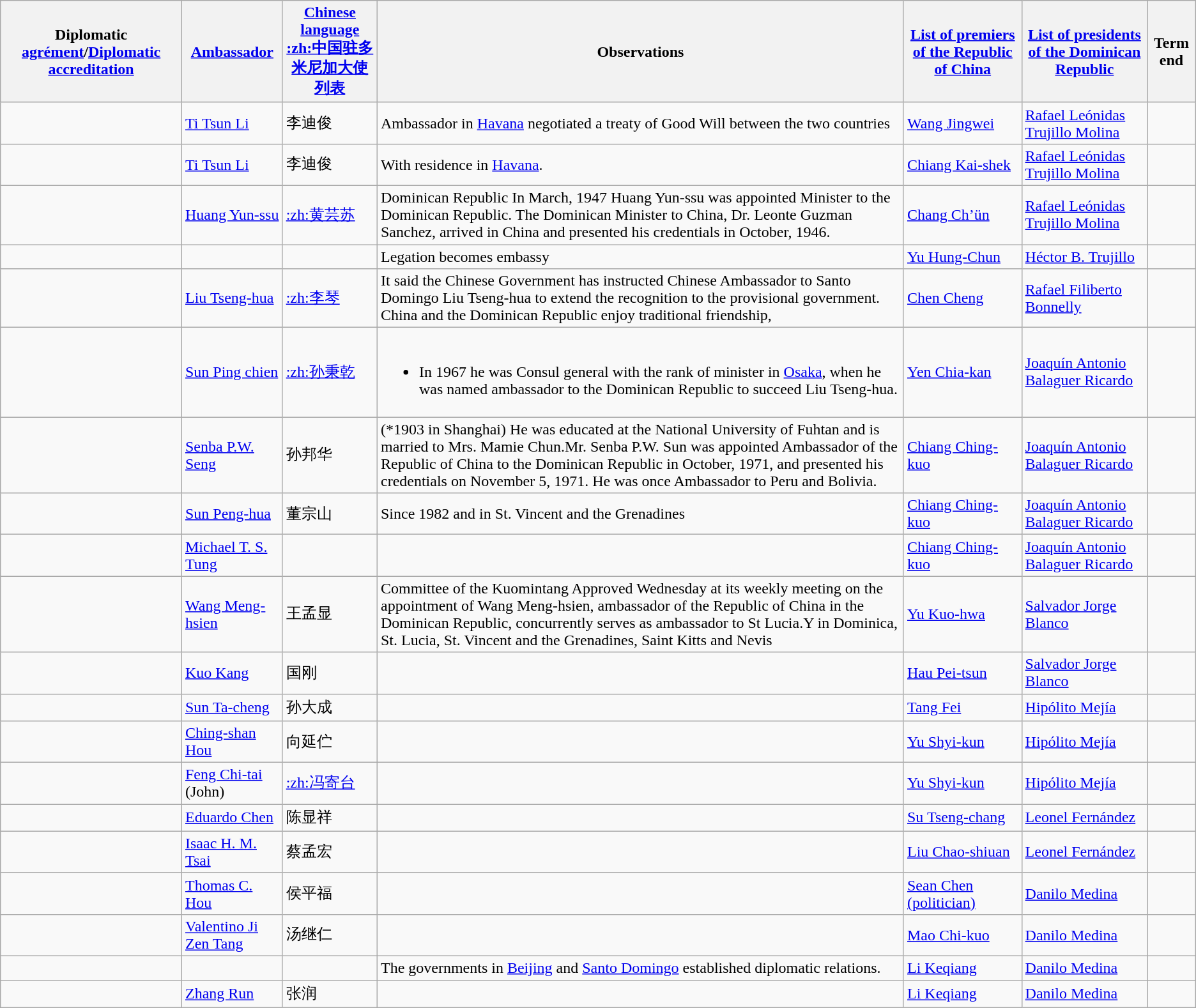<table class="wikitable sortable">
<tr>
<th>Diplomatic <a href='#'>agrément</a>/<a href='#'>Diplomatic accreditation</a></th>
<th><a href='#'>Ambassador</a></th>
<th><a href='#'>Chinese language</a><br><a href='#'>:zh:中国驻多米尼加大使列表</a></th>
<th>Observations</th>
<th><a href='#'>List of premiers of the Republic of China</a></th>
<th><a href='#'>List of presidents of the Dominican Republic</a></th>
<th>Term end</th>
</tr>
<tr>
<td></td>
<td><a href='#'>Ti Tsun Li</a></td>
<td>李迪俊</td>
<td>Ambassador in <a href='#'>Havana</a> negotiated a treaty of Good Will between the two countries </td>
<td><a href='#'>Wang Jingwei</a></td>
<td><a href='#'>Rafael Leónidas Trujillo Molina </a></td>
<td></td>
</tr>
<tr>
<td></td>
<td><a href='#'>Ti Tsun Li</a></td>
<td>李迪俊</td>
<td>With residence in <a href='#'>Havana</a>.</td>
<td><a href='#'>Chiang Kai-shek</a></td>
<td><a href='#'>Rafael Leónidas Trujillo Molina </a></td>
<td></td>
</tr>
<tr>
<td></td>
<td><a href='#'>Huang Yun-ssu</a></td>
<td><a href='#'>:zh:黄芸苏</a></td>
<td>Dominican Republic In March, 1947 Huang Yun-ssu was appointed Minister to the Dominican Republic. The Dominican Minister to China, Dr. Leonte Guzman Sanchez, arrived in China and presented his credentials in October, 1946.</td>
<td><a href='#'>Chang Ch’ün</a></td>
<td><a href='#'>Rafael Leónidas Trujillo Molina </a></td>
<td></td>
</tr>
<tr>
<td></td>
<td></td>
<td></td>
<td>Legation becomes embassy</td>
<td><a href='#'>Yu Hung-Chun</a></td>
<td><a href='#'>Héctor B. Trujillo</a></td>
<td></td>
</tr>
<tr>
<td></td>
<td><a href='#'>Liu Tseng-hua</a></td>
<td><a href='#'>:zh:李琴</a></td>
<td>It said the Chinese Government has instructed Chinese Ambassador to Santo Domingo Liu Tseng-hua to extend the recognition to the provisional government. China and the Dominican Republic enjoy traditional friendship,</td>
<td><a href='#'>Chen Cheng</a></td>
<td><a href='#'>Rafael Filiberto Bonnelly</a></td>
<td></td>
</tr>
<tr>
<td></td>
<td><a href='#'>Sun Ping chien</a></td>
<td><a href='#'>:zh:孙秉乾</a></td>
<td><br><ul><li>In 1967 he was Consul general with the rank of minister in <a href='#'>Osaka</a>, when he was named ambassador to the Dominican Republic to succeed Liu Tseng-hua.</li></ul></td>
<td><a href='#'>Yen Chia-kan</a></td>
<td><a href='#'>Joaquín Antonio Balaguer Ricardo </a></td>
<td></td>
</tr>
<tr>
<td></td>
<td><a href='#'>Senba P.W. Seng</a></td>
<td>孙邦华</td>
<td>(*1903 in Shanghai) He was educated at the National University of Fuhtan and is married to Mrs. Mamie Chun.Mr. Senba P.W. Sun was appointed Ambassador of the Republic of China to the Dominican Republic in October, 1971, and presented his credentials on November 5, 1971. He was once Ambassador to Peru and Bolivia.</td>
<td><a href='#'>Chiang Ching-kuo</a></td>
<td><a href='#'>Joaquín Antonio Balaguer Ricardo </a></td>
<td></td>
</tr>
<tr>
<td></td>
<td><a href='#'>Sun Peng-hua</a></td>
<td>董宗山</td>
<td>Since 1982 and in St. Vincent and the Grenadines</td>
<td><a href='#'>Chiang Ching-kuo</a></td>
<td><a href='#'>Joaquín Antonio Balaguer Ricardo </a></td>
<td></td>
</tr>
<tr>
<td></td>
<td><a href='#'>Michael T. S. Tung</a></td>
<td></td>
<td></td>
<td><a href='#'>Chiang Ching-kuo</a></td>
<td><a href='#'>Joaquín Antonio Balaguer Ricardo </a></td>
<td></td>
</tr>
<tr>
<td></td>
<td><a href='#'>Wang Meng-hsien</a></td>
<td>王孟显</td>
<td>Committee of the Kuomintang Approved Wednesday at its weekly meeting on the appointment of Wang Meng-hsien, ambassador of the Republic of China in the Dominican Republic, concurrently serves as ambassador to St Lucia.Y in Dominica, St. Lucia, St. Vincent and the Grenadines, Saint Kitts and Nevis</td>
<td><a href='#'>Yu Kuo-hwa</a></td>
<td><a href='#'>Salvador Jorge Blanco</a></td>
<td></td>
</tr>
<tr>
<td></td>
<td><a href='#'>Kuo Kang</a></td>
<td>国刚</td>
<td></td>
<td><a href='#'>Hau Pei-tsun</a></td>
<td><a href='#'>Salvador Jorge Blanco</a></td>
<td></td>
</tr>
<tr>
<td></td>
<td><a href='#'>Sun Ta-cheng</a></td>
<td>孙大成</td>
<td></td>
<td><a href='#'>Tang Fei</a></td>
<td><a href='#'>Hipólito Mejía</a></td>
<td></td>
</tr>
<tr>
<td></td>
<td><a href='#'>Ching-shan Hou</a></td>
<td>向延伫</td>
<td></td>
<td><a href='#'>Yu Shyi-kun</a></td>
<td><a href='#'>Hipólito Mejía</a></td>
<td></td>
</tr>
<tr>
<td></td>
<td><a href='#'>Feng Chi-tai</a> (John)</td>
<td><a href='#'>:zh:冯寄台</a></td>
<td></td>
<td><a href='#'>Yu Shyi-kun</a></td>
<td><a href='#'>Hipólito Mejía</a></td>
<td></td>
</tr>
<tr>
<td></td>
<td><a href='#'>Eduardo Chen</a></td>
<td>陈显祥</td>
<td></td>
<td><a href='#'>Su Tseng-chang</a></td>
<td><a href='#'>Leonel Fernández</a></td>
<td></td>
</tr>
<tr>
<td></td>
<td><a href='#'>Isaac H. M. Tsai</a></td>
<td>蔡孟宏</td>
<td></td>
<td><a href='#'>Liu Chao-shiuan</a></td>
<td><a href='#'>Leonel Fernández</a></td>
<td></td>
</tr>
<tr>
<td></td>
<td><a href='#'>Thomas C. Hou</a></td>
<td>侯平福</td>
<td></td>
<td><a href='#'>Sean Chen (politician)</a></td>
<td><a href='#'>Danilo Medina</a></td>
<td></td>
</tr>
<tr>
<td></td>
<td><a href='#'>Valentino Ji Zen Tang</a></td>
<td>汤继仁</td>
<td></td>
<td><a href='#'>Mao Chi-kuo</a></td>
<td><a href='#'>Danilo Medina</a></td>
<td></td>
</tr>
<tr>
<td></td>
<td></td>
<td></td>
<td>The governments in <a href='#'>Beijing</a> and <a href='#'>Santo Domingo</a> established diplomatic relations.</td>
<td><a href='#'>Li Keqiang</a></td>
<td><a href='#'>Danilo Medina</a></td>
<td></td>
</tr>
<tr>
<td></td>
<td><a href='#'>Zhang Run</a></td>
<td>张润</td>
<td></td>
<td><a href='#'>Li Keqiang</a></td>
<td><a href='#'>Danilo Medina</a></td>
<td></td>
</tr>
</table>
